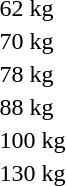<table>
<tr>
<td>62 kg</td>
<td></td>
<td></td>
<td></td>
</tr>
<tr>
<td>70 kg</td>
<td></td>
<td></td>
<td></td>
</tr>
<tr>
<td rowspan=2>78 kg</td>
<td rowspan=2></td>
<td rowspan=2></td>
<td></td>
</tr>
<tr>
<td></td>
</tr>
<tr>
<td>88 kg</td>
<td></td>
<td></td>
<td></td>
</tr>
<tr>
<td rowspan=2>100 kg</td>
<td rowspan=2></td>
<td rowspan=2></td>
<td></td>
</tr>
<tr>
<td></td>
</tr>
<tr>
<td>130 kg</td>
<td></td>
<td></td>
<td></td>
</tr>
</table>
